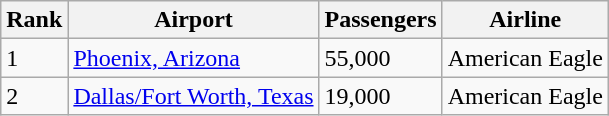<table class="wikitable">
<tr>
<th>Rank</th>
<th>Airport</th>
<th>Passengers</th>
<th>Airline</th>
</tr>
<tr>
<td>1</td>
<td><a href='#'>Phoenix, Arizona</a></td>
<td>55,000</td>
<td>American Eagle</td>
</tr>
<tr>
<td>2</td>
<td><a href='#'>Dallas/Fort Worth, Texas</a></td>
<td>19,000</td>
<td>American Eagle</td>
</tr>
</table>
